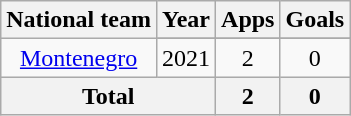<table class="wikitable" style="text-align:center">
<tr>
<th>National team</th>
<th>Year</th>
<th>Apps</th>
<th>Goals</th>
</tr>
<tr>
<td rowspan="2"><a href='#'>Montenegro</a></td>
</tr>
<tr>
<td>2021</td>
<td>2</td>
<td>0</td>
</tr>
<tr>
<th colspan=2>Total</th>
<th>2</th>
<th>0</th>
</tr>
</table>
